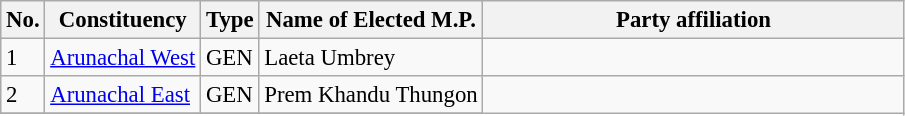<table class="wikitable" style="font-size:95%;">
<tr>
<th>No.</th>
<th>Constituency</th>
<th>Type</th>
<th>Name of Elected M.P.</th>
<th colspan="2" style="width:18em">Party affiliation</th>
</tr>
<tr>
<td>1</td>
<td><a href='#'>Arunachal West</a></td>
<td>GEN</td>
<td>Laeta Umbrey</td>
<td></td>
</tr>
<tr>
<td>2</td>
<td><a href='#'>Arunachal East</a></td>
<td>GEN</td>
<td>Prem Khandu Thungon</td>
</tr>
<tr>
</tr>
</table>
